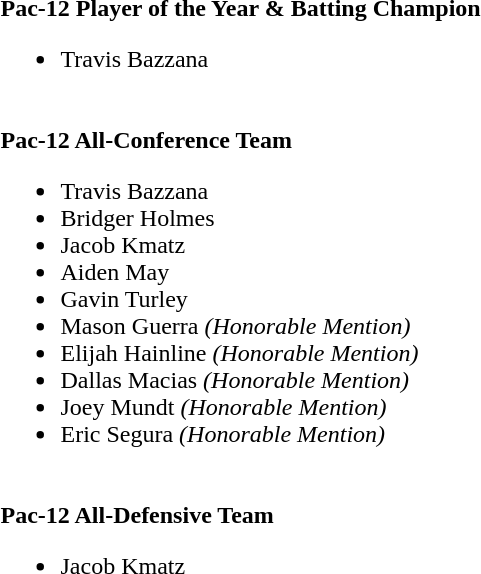<table class="toccolours" style="border-collapse:collapse; font-size:100%;">
<tr>
</tr>
<tr>
<td width="03"> </td>
<td valign="top"><br><strong>Pac-12 Player of the Year & Batting Champion</strong><ul><li>Travis Bazzana</li></ul></td>
</tr>
<tr>
<td width="03"> </td>
<td valign="top"><br><strong>Pac-12 All-Conference Team</strong><ul><li>Travis Bazzana</li><li>Bridger Holmes</li><li>Jacob Kmatz</li><li>Aiden May</li><li>Gavin Turley</li><li>Mason Guerra <em>(Honorable Mention)</em></li><li>Elijah Hainline <em>(Honorable Mention)</em></li><li>Dallas Macias <em>(Honorable Mention)</em></li><li>Joey Mundt <em>(Honorable Mention)</em></li><li>Eric Segura <em>(Honorable Mention)</em></li></ul></td>
</tr>
<tr>
</tr>
<tr>
<td width="03"> </td>
<td valign="top"><br><strong>Pac-12 All-Defensive Team</strong><ul><li>Jacob Kmatz</li></ul></td>
</tr>
</table>
